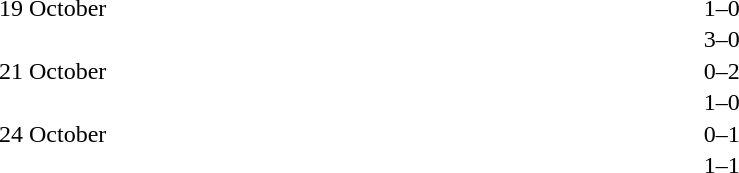<table cellspacing=1 width=85%>
<tr>
<th width=15%></th>
<th width=25%></th>
<th width=10%></th>
<th width=25%></th>
<th width=25%></th>
</tr>
<tr>
<td>19 October</td>
<td align=right></td>
<td align=center>1–0</td>
<td></td>
</tr>
<tr>
<td></td>
<td align=right></td>
<td align=center>3–0</td>
<td></td>
</tr>
<tr>
<td>21 October</td>
<td align=right></td>
<td align=center>0–2</td>
<td></td>
</tr>
<tr>
<td></td>
<td align=right></td>
<td align=center>1–0</td>
<td></td>
</tr>
<tr>
<td>24 October</td>
<td align=right></td>
<td align=center>0–1</td>
<td></td>
</tr>
<tr>
<td></td>
<td align=right></td>
<td align=center>1–1</td>
<td></td>
</tr>
</table>
